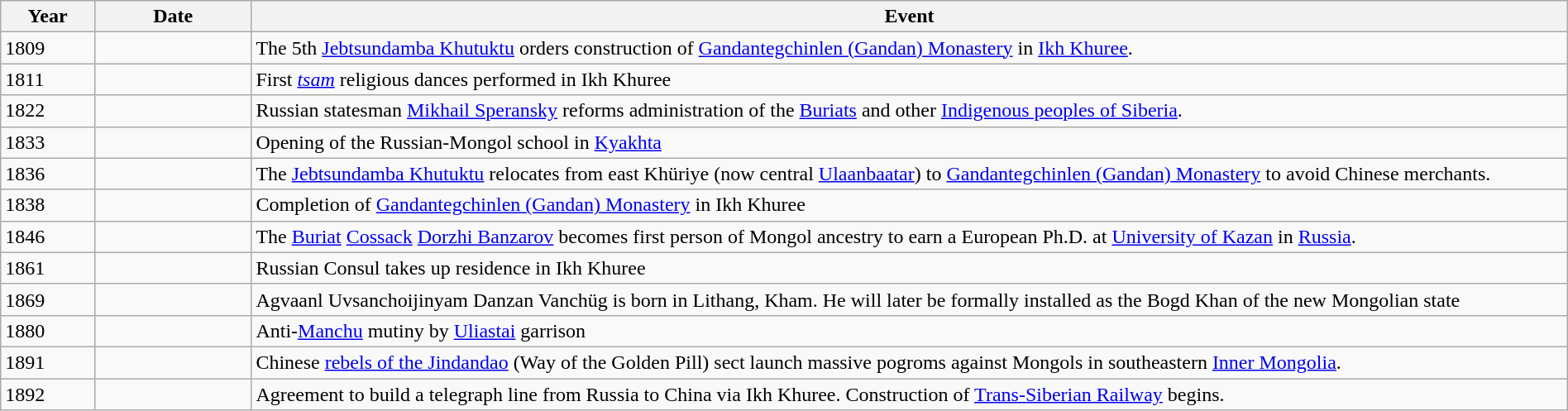<table class="wikitable" width="100%">
<tr>
<th style="width:6%">Year</th>
<th style="width:10%">Date</th>
<th>Event</th>
</tr>
<tr>
<td>1809</td>
<td></td>
<td>The 5th <a href='#'>Jebtsundamba Khutuktu</a> orders construction of <a href='#'>Gandantegchinlen (Gandan) Monastery</a> in <a href='#'>Ikh Khuree</a>.</td>
</tr>
<tr>
<td>1811</td>
<td></td>
<td>First <em><a href='#'>tsam</a></em> religious dances performed in Ikh Khuree</td>
</tr>
<tr>
<td>1822</td>
<td></td>
<td>Russian statesman <a href='#'>Mikhail Speransky</a> reforms administration of the <a href='#'>Buriats</a> and other <a href='#'>Indigenous peoples of Siberia</a>.</td>
</tr>
<tr>
<td>1833</td>
<td></td>
<td>Opening of the Russian-Mongol school in <a href='#'>Kyakhta</a></td>
</tr>
<tr>
<td>1836</td>
<td></td>
<td>The <a href='#'>Jebtsundamba Khutuktu</a> relocates from east Khüriye (now central <a href='#'>Ulaanbaatar</a>) to <a href='#'>Gandantegchinlen (Gandan) Monastery</a> to avoid Chinese merchants.</td>
</tr>
<tr>
<td>1838</td>
<td></td>
<td>Completion of <a href='#'>Gandantegchinlen (Gandan) Monastery</a> in Ikh Khuree</td>
</tr>
<tr>
<td>1846</td>
<td></td>
<td>The <a href='#'>Buriat</a> <a href='#'>Cossack</a> <a href='#'>Dorzhi Banzarov</a> becomes first person of Mongol ancestry to earn a European Ph.D. at <a href='#'>University of Kazan</a> in <a href='#'>Russia</a>.</td>
</tr>
<tr>
<td>1861</td>
<td></td>
<td>Russian Consul takes up residence in Ikh Khuree</td>
</tr>
<tr>
<td>1869</td>
<td></td>
<td>Agvaanl Uvsanchoijinyam Danzan Vanchüg is born in Lithang, Kham. He will later be formally installed as the Bogd Khan of the new Mongolian state</td>
</tr>
<tr>
<td>1880</td>
<td></td>
<td>Anti-<a href='#'>Manchu</a> mutiny by <a href='#'>Uliastai</a> garrison</td>
</tr>
<tr>
<td>1891</td>
<td></td>
<td>Chinese <a href='#'>rebels of the Jindandao</a> (Way of the Golden Pill) sect launch massive pogroms against Mongols in southeastern <a href='#'>Inner Mongolia</a>.</td>
</tr>
<tr>
<td>1892</td>
<td></td>
<td>Agreement to build a telegraph line from Russia to China via Ikh Khuree.  Construction of <a href='#'>Trans-Siberian Railway</a> begins.</td>
</tr>
</table>
